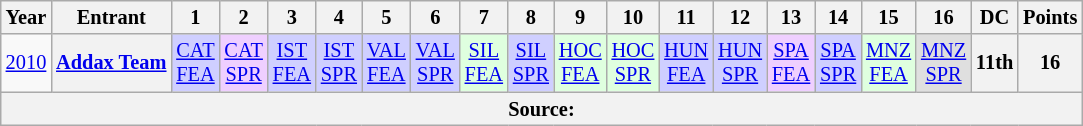<table class="wikitable" style="text-align:center; font-size:85%">
<tr>
<th>Year</th>
<th>Entrant</th>
<th>1</th>
<th>2</th>
<th>3</th>
<th>4</th>
<th>5</th>
<th>6</th>
<th>7</th>
<th>8</th>
<th>9</th>
<th>10</th>
<th>11</th>
<th>12</th>
<th>13</th>
<th>14</th>
<th>15</th>
<th>16</th>
<th>DC</th>
<th>Points</th>
</tr>
<tr>
<td><a href='#'>2010</a></td>
<th nowrap><a href='#'>Addax Team</a></th>
<td style="background:#CFCFFF;"><a href='#'>CAT<br>FEA</a><br></td>
<td style="background:#EFCFFF;"><a href='#'>CAT<br>SPR</a><br></td>
<td style="background:#cfcfff;"><a href='#'>IST<br>FEA</a><br></td>
<td style="background:#cfcfff;"><a href='#'>IST<br>SPR</a><br></td>
<td style="background:#cfcfff;"><a href='#'>VAL<br>FEA</a><br></td>
<td style="background:#cfcfff;"><a href='#'>VAL<br>SPR</a><br></td>
<td style="background:#dfffdf;"><a href='#'>SIL<br>FEA</a><br></td>
<td style="background:#cfcfff;"><a href='#'>SIL<br>SPR</a><br></td>
<td style="background:#dfffdf;"><a href='#'>HOC<br>FEA</a><br></td>
<td style="background:#dfffdf;"><a href='#'>HOC<br>SPR</a><br></td>
<td style="background:#cfcfff;"><a href='#'>HUN<br>FEA</a><br></td>
<td style="background:#cfcfff;"><a href='#'>HUN<br>SPR</a><br></td>
<td style="background:#EFCFFF;"><a href='#'>SPA<br>FEA</a><br></td>
<td style="background:#cfcfff;"><a href='#'>SPA<br>SPR</a><br></td>
<td style="background:#dfffdf;"><a href='#'>MNZ<br>FEA</a><br></td>
<td style="background:#dfdfdf;"><a href='#'>MNZ<br>SPR</a><br></td>
<th>11th</th>
<th>16</th>
</tr>
<tr>
<th colspan="20">Source:</th>
</tr>
</table>
